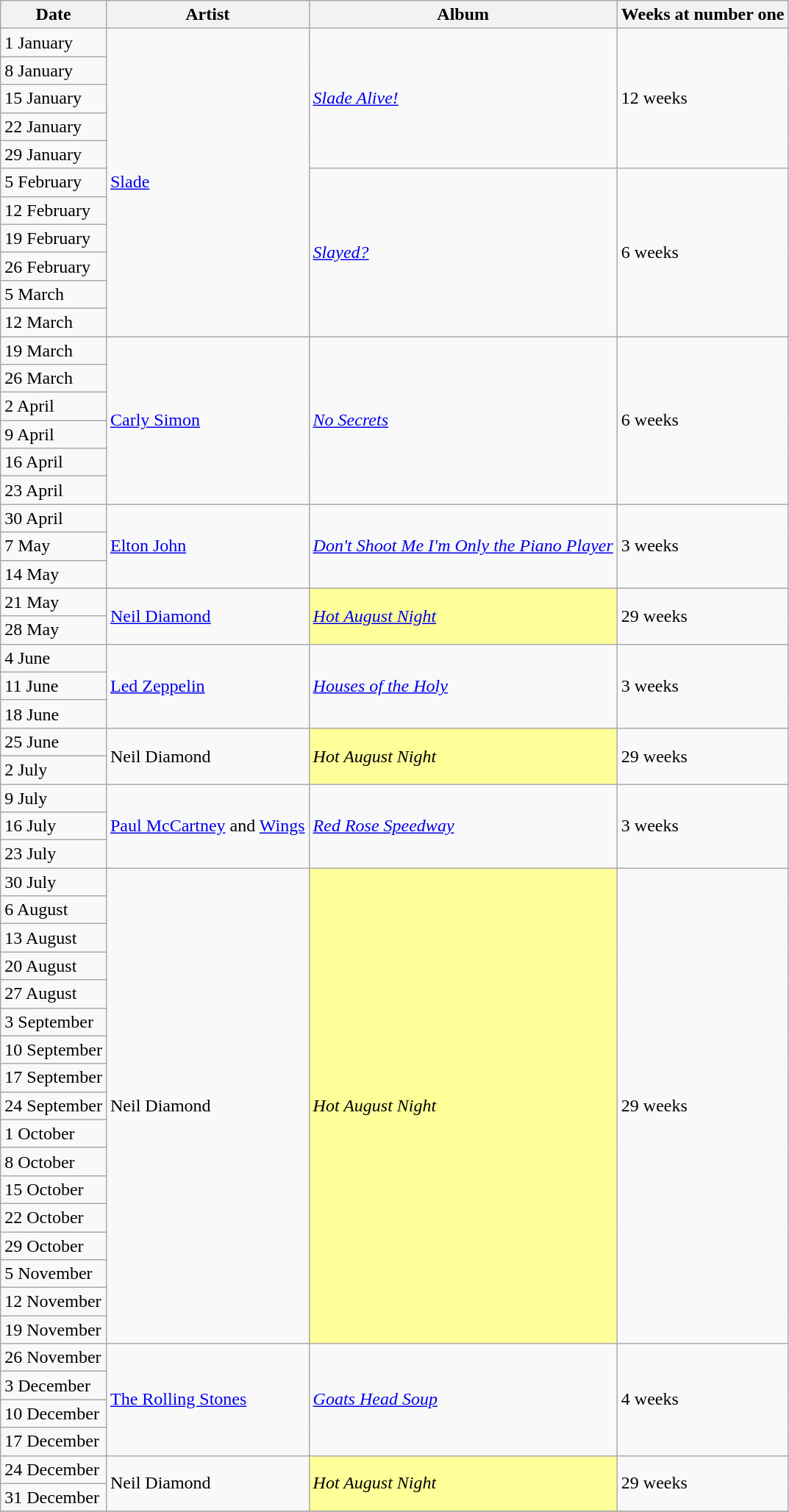<table class="wikitable">
<tr>
<th>Date</th>
<th>Artist</th>
<th>Album</th>
<th>Weeks at number one</th>
</tr>
<tr>
<td>1 January</td>
<td rowspan="11"><a href='#'>Slade</a></td>
<td rowspan="5"><em><a href='#'>Slade Alive!</a></em></td>
<td rowspan="5">12 weeks</td>
</tr>
<tr>
<td>8 January</td>
</tr>
<tr>
<td>15 January</td>
</tr>
<tr>
<td>22 January</td>
</tr>
<tr>
<td>29 January</td>
</tr>
<tr>
<td>5 February</td>
<td rowspan="6"><em><a href='#'>Slayed?</a></em></td>
<td rowspan="6">6 weeks</td>
</tr>
<tr>
<td>12 February</td>
</tr>
<tr>
<td>19 February</td>
</tr>
<tr>
<td>26 February</td>
</tr>
<tr>
<td>5 March</td>
</tr>
<tr>
<td>12 March</td>
</tr>
<tr>
<td>19 March</td>
<td rowspan="6"><a href='#'>Carly Simon</a></td>
<td rowspan="6"><em><a href='#'>No Secrets</a></em></td>
<td rowspan="6">6 weeks</td>
</tr>
<tr>
<td>26 March</td>
</tr>
<tr>
<td>2 April</td>
</tr>
<tr>
<td>9 April</td>
</tr>
<tr>
<td>16 April</td>
</tr>
<tr>
<td>23 April</td>
</tr>
<tr>
<td>30 April</td>
<td rowspan="3"><a href='#'>Elton John</a></td>
<td rowspan="3"><em><a href='#'>Don't Shoot Me I'm Only the Piano Player</a></em></td>
<td rowspan="3">3 weeks</td>
</tr>
<tr>
<td>7 May</td>
</tr>
<tr>
<td>14 May</td>
</tr>
<tr>
<td>21 May</td>
<td rowspan="2"><a href='#'>Neil Diamond</a></td>
<td bgcolor=#FFFF99 rowspan="2"><em><a href='#'>Hot August Night</a></em></td>
<td rowspan="2">29 weeks</td>
</tr>
<tr>
<td>28 May</td>
</tr>
<tr>
<td>4 June</td>
<td rowspan="3"><a href='#'>Led Zeppelin</a></td>
<td rowspan="3"><em><a href='#'>Houses of the Holy</a></em></td>
<td rowspan="3">3 weeks</td>
</tr>
<tr>
<td>11 June</td>
</tr>
<tr>
<td>18 June</td>
</tr>
<tr>
<td>25 June</td>
<td rowspan="2">Neil Diamond</td>
<td bgcolor=#FFFF99 rowspan="2"><em>Hot August Night</em></td>
<td rowspan="2">29 weeks</td>
</tr>
<tr>
<td>2 July</td>
</tr>
<tr>
<td>9 July</td>
<td rowspan="3"><a href='#'>Paul McCartney</a> and <a href='#'>Wings</a></td>
<td rowspan="3"><em><a href='#'>Red Rose Speedway</a></em></td>
<td rowspan="3">3 weeks</td>
</tr>
<tr>
<td>16 July</td>
</tr>
<tr>
<td>23 July</td>
</tr>
<tr>
<td>30 July</td>
<td rowspan="17">Neil Diamond</td>
<td bgcolor=#FFFF99 rowspan="17"><em>Hot August Night</em></td>
<td rowspan="17">29 weeks</td>
</tr>
<tr>
<td>6 August</td>
</tr>
<tr>
<td>13 August</td>
</tr>
<tr>
<td>20 August</td>
</tr>
<tr>
<td>27 August</td>
</tr>
<tr>
<td>3 September</td>
</tr>
<tr>
<td>10 September</td>
</tr>
<tr>
<td>17 September</td>
</tr>
<tr>
<td>24 September</td>
</tr>
<tr>
<td>1 October</td>
</tr>
<tr>
<td>8 October</td>
</tr>
<tr>
<td>15 October</td>
</tr>
<tr>
<td>22 October</td>
</tr>
<tr>
<td>29 October</td>
</tr>
<tr>
<td>5 November</td>
</tr>
<tr>
<td>12 November</td>
</tr>
<tr>
<td>19 November</td>
</tr>
<tr>
<td>26 November</td>
<td rowspan="4"><a href='#'>The Rolling Stones</a></td>
<td rowspan="4"><em><a href='#'>Goats Head Soup</a></em></td>
<td rowspan="4">4 weeks</td>
</tr>
<tr>
<td>3 December</td>
</tr>
<tr>
<td>10 December</td>
</tr>
<tr>
<td>17 December</td>
</tr>
<tr>
<td>24 December</td>
<td rowspan="2">Neil Diamond</td>
<td bgcolor=#FFFF99 rowspan="2"><em>Hot August Night</em></td>
<td rowspan="2">29 weeks</td>
</tr>
<tr>
<td>31 December</td>
</tr>
<tr>
</tr>
</table>
